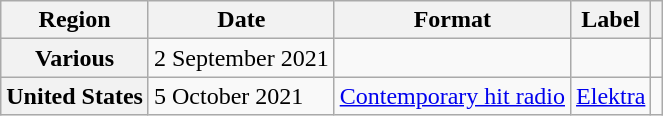<table class="wikitable plainrowheaders">
<tr>
<th scope="col">Region</th>
<th scope="col">Date</th>
<th scope="col">Format</th>
<th scope="col">Label</th>
<th scope="col" class="unsortable"></th>
</tr>
<tr>
<th scope="row">Various</th>
<td>2 September 2021</td>
<td></td>
<td></td>
<td align="center"></td>
</tr>
<tr>
<th scope="row">United States</th>
<td>5 October 2021</td>
<td><a href='#'>Contemporary hit radio</a></td>
<td><a href='#'>Elektra</a></td>
<td align="center"></td>
</tr>
</table>
